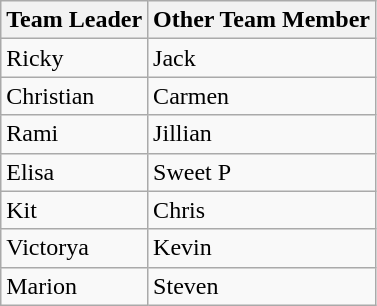<table class="wikitable">
<tr>
<th>Team Leader</th>
<th>Other Team Member</th>
</tr>
<tr>
<td>Ricky</td>
<td>Jack</td>
</tr>
<tr>
<td>Christian</td>
<td>Carmen</td>
</tr>
<tr>
<td>Rami</td>
<td>Jillian</td>
</tr>
<tr>
<td>Elisa</td>
<td>Sweet P</td>
</tr>
<tr>
<td>Kit</td>
<td>Chris</td>
</tr>
<tr>
<td>Victorya</td>
<td>Kevin</td>
</tr>
<tr>
<td>Marion</td>
<td>Steven</td>
</tr>
</table>
